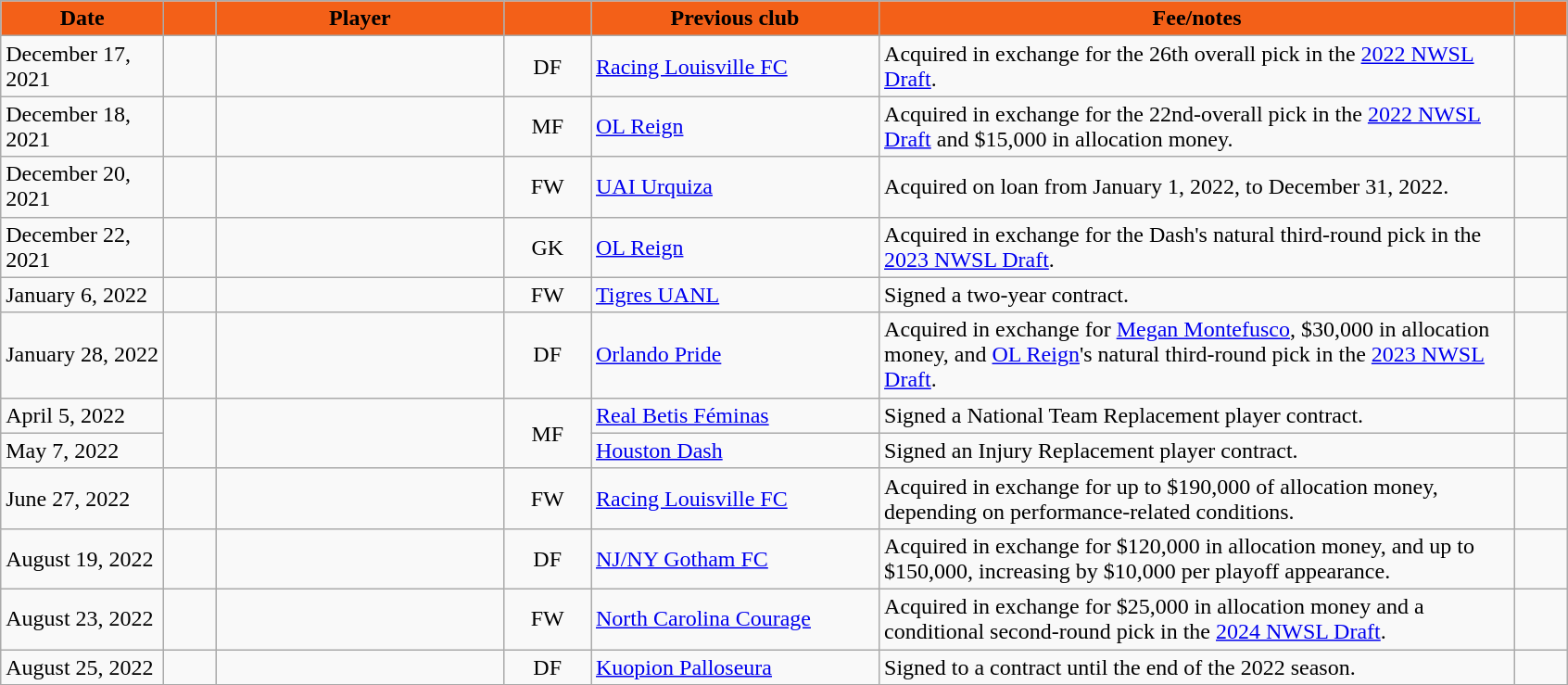<table class="wikitable sortable" style="text-align:left;">
<tr>
<th style="background:#f36018; color:#000; width:110px;" data-sort-type="date">Date</th>
<th style="background:#f36018; color:#000; width:30px;"></th>
<th style="background:#f36018; color:#000; width:200px;">Player</th>
<th style="background:#f36018; color:#000; width:55px;"></th>
<th style="background:#f36018; color:#000; width:200px;">Previous club</th>
<th style="background:#f36018; color:#000; width:450px;">Fee/notes</th>
<th style="background:#f36018; color:#000; width:30px;"></th>
</tr>
<tr>
<td>December 17, 2021</td>
<td align="center"></td>
<td></td>
<td align="center">DF</td>
<td> <a href='#'>Racing Louisville FC</a></td>
<td>Acquired in exchange for the 26th overall pick in the <a href='#'>2022 NWSL Draft</a>.</td>
<td></td>
</tr>
<tr>
<td>December 18, 2021</td>
<td align="center"></td>
<td></td>
<td align="center">MF</td>
<td> <a href='#'>OL Reign</a></td>
<td>Acquired in exchange for the 22nd-overall pick in the <a href='#'>2022 NWSL Draft</a> and $15,000 in allocation money.</td>
<td></td>
</tr>
<tr>
<td>December 20, 2021</td>
<td align="center"></td>
<td></td>
<td align="center">FW</td>
<td> <a href='#'>UAI Urquiza</a></td>
<td>Acquired on loan from January 1, 2022, to December 31, 2022.</td>
<td></td>
</tr>
<tr>
<td>December 22, 2021</td>
<td align="center"></td>
<td></td>
<td align="center">GK</td>
<td> <a href='#'>OL Reign</a></td>
<td>Acquired in exchange for the Dash's natural third-round pick in the <a href='#'>2023 NWSL Draft</a>.</td>
<td></td>
</tr>
<tr>
<td>January 6, 2022</td>
<td align="center"></td>
<td></td>
<td align="center">FW</td>
<td> <a href='#'>Tigres UANL</a></td>
<td>Signed a two-year contract.</td>
<td></td>
</tr>
<tr>
<td>January 28, 2022</td>
<td align="center"></td>
<td></td>
<td align="center">DF</td>
<td> <a href='#'>Orlando Pride</a></td>
<td>Acquired in exchange for <a href='#'>Megan Montefusco</a>, $30,000 in allocation money, and <a href='#'>OL Reign</a>'s natural third-round pick in the <a href='#'>2023 NWSL Draft</a>.</td>
<td></td>
</tr>
<tr>
<td>April 5, 2022</td>
<td rowspan="2" align="center"></td>
<td rowspan="2"></td>
<td rowspan="2" align="center">MF</td>
<td> <a href='#'>Real Betis Féminas</a></td>
<td>Signed a National Team Replacement player contract.</td>
<td></td>
</tr>
<tr>
<td>May 7, 2022</td>
<td> <a href='#'>Houston Dash</a></td>
<td>Signed an Injury Replacement player contract.</td>
<td></td>
</tr>
<tr>
<td>June 27, 2022</td>
<td align="center"></td>
<td></td>
<td align="center">FW</td>
<td> <a href='#'>Racing Louisville FC</a></td>
<td>Acquired in exchange for up to $190,000 of allocation money, depending on performance-related conditions.</td>
<td></td>
</tr>
<tr>
<td>August 19, 2022</td>
<td align="center"></td>
<td></td>
<td align="center">DF</td>
<td> <a href='#'>NJ/NY Gotham FC</a></td>
<td>Acquired in exchange for $120,000 in allocation money, and up to $150,000, increasing by $10,000 per playoff appearance.</td>
<td></td>
</tr>
<tr>
<td>August 23, 2022</td>
<td align="center"></td>
<td></td>
<td align="center">FW</td>
<td> <a href='#'>North Carolina Courage</a></td>
<td>Acquired in exchange for $25,000 in allocation money and a conditional second-round pick in the <a href='#'>2024 NWSL Draft</a>.</td>
<td></td>
</tr>
<tr>
<td>August 25, 2022</td>
<td align="center"></td>
<td></td>
<td align="center">DF</td>
<td> <a href='#'>Kuopion Palloseura</a> </td>
<td>Signed to a contract until the end of the 2022 season.</td>
<td></td>
</tr>
<tr>
</tr>
</table>
